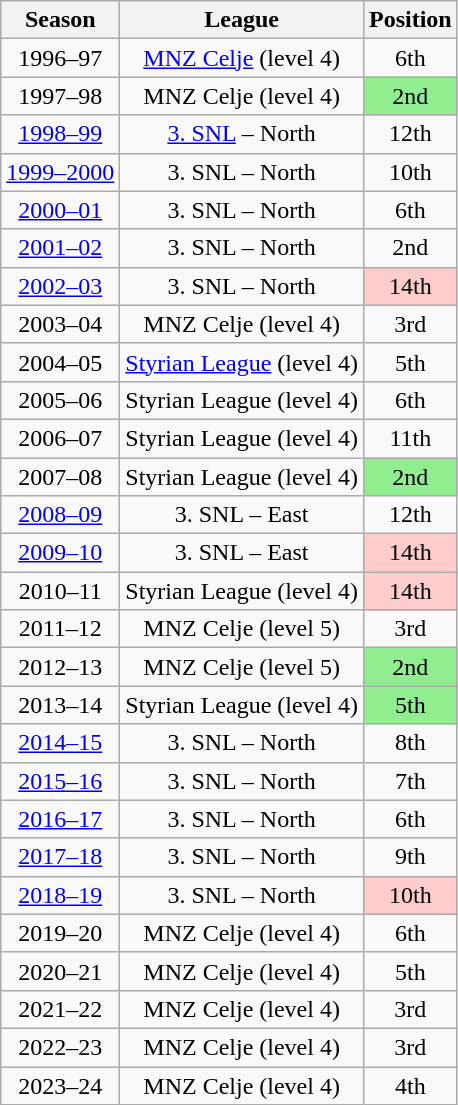<table class="wikitable" style="text-align: center">
<tr>
<th>Season</th>
<th>League</th>
<th>Position</th>
</tr>
<tr>
<td>1996–97</td>
<td><a href='#'>MNZ Celje</a> (level 4)</td>
<td>6th</td>
</tr>
<tr>
<td>1997–98</td>
<td>MNZ Celje (level 4)</td>
<td style="background: #90EE90;">2nd</td>
</tr>
<tr>
<td><a href='#'>1998–99</a></td>
<td><a href='#'>3. SNL</a> – North</td>
<td>12th</td>
</tr>
<tr>
<td><a href='#'>1999–2000</a></td>
<td>3. SNL – North</td>
<td>10th</td>
</tr>
<tr>
<td><a href='#'>2000–01</a></td>
<td>3. SNL – North</td>
<td>6th</td>
</tr>
<tr>
<td><a href='#'>2001–02</a></td>
<td>3. SNL – North</td>
<td>2nd</td>
</tr>
<tr>
<td><a href='#'>2002–03</a></td>
<td>3. SNL – North</td>
<td style="background: #FFCCCC;">14th</td>
</tr>
<tr>
<td>2003–04</td>
<td>MNZ Celje (level 4)</td>
<td>3rd</td>
</tr>
<tr>
<td>2004–05</td>
<td><a href='#'>Styrian League</a> (level 4)</td>
<td>5th</td>
</tr>
<tr>
<td>2005–06</td>
<td>Styrian League (level 4)</td>
<td>6th</td>
</tr>
<tr>
<td>2006–07</td>
<td>Styrian League (level 4)</td>
<td>11th</td>
</tr>
<tr>
<td>2007–08</td>
<td>Styrian League (level 4)</td>
<td style="background: #90EE90;">2nd</td>
</tr>
<tr>
<td><a href='#'>2008–09</a></td>
<td>3. SNL – East</td>
<td>12th</td>
</tr>
<tr>
<td><a href='#'>2009–10</a></td>
<td>3. SNL – East</td>
<td style="background: #FFCCCC;">14th</td>
</tr>
<tr>
<td>2010–11</td>
<td>Styrian League (level 4)</td>
<td style="background: #FFCCCC;">14th</td>
</tr>
<tr>
<td>2011–12</td>
<td>MNZ Celje (level 5)</td>
<td>3rd</td>
</tr>
<tr>
<td>2012–13</td>
<td>MNZ Celje (level 5)</td>
<td style="background: #90EE90;">2nd</td>
</tr>
<tr>
<td>2013–14</td>
<td>Styrian League (level 4)</td>
<td style="background: #90EE90;">5th</td>
</tr>
<tr>
<td><a href='#'>2014–15</a></td>
<td>3. SNL – North</td>
<td>8th</td>
</tr>
<tr>
<td><a href='#'>2015–16</a></td>
<td>3. SNL – North</td>
<td>7th</td>
</tr>
<tr>
<td><a href='#'>2016–17</a></td>
<td>3. SNL – North</td>
<td>6th</td>
</tr>
<tr>
<td><a href='#'>2017–18</a></td>
<td>3. SNL – North</td>
<td>9th</td>
</tr>
<tr>
<td><a href='#'>2018–19</a></td>
<td>3. SNL – North</td>
<td style="background: #FFCCCC;">10th</td>
</tr>
<tr>
<td>2019–20</td>
<td>MNZ Celje (level 4)</td>
<td>6th</td>
</tr>
<tr>
<td>2020–21</td>
<td>MNZ Celje (level 4)</td>
<td>5th</td>
</tr>
<tr>
<td>2021–22</td>
<td>MNZ Celje (level 4)</td>
<td>3rd</td>
</tr>
<tr>
<td>2022–23</td>
<td>MNZ Celje (level 4)</td>
<td>3rd</td>
</tr>
<tr>
<td>2023–24</td>
<td>MNZ Celje (level 4)</td>
<td>4th</td>
</tr>
</table>
